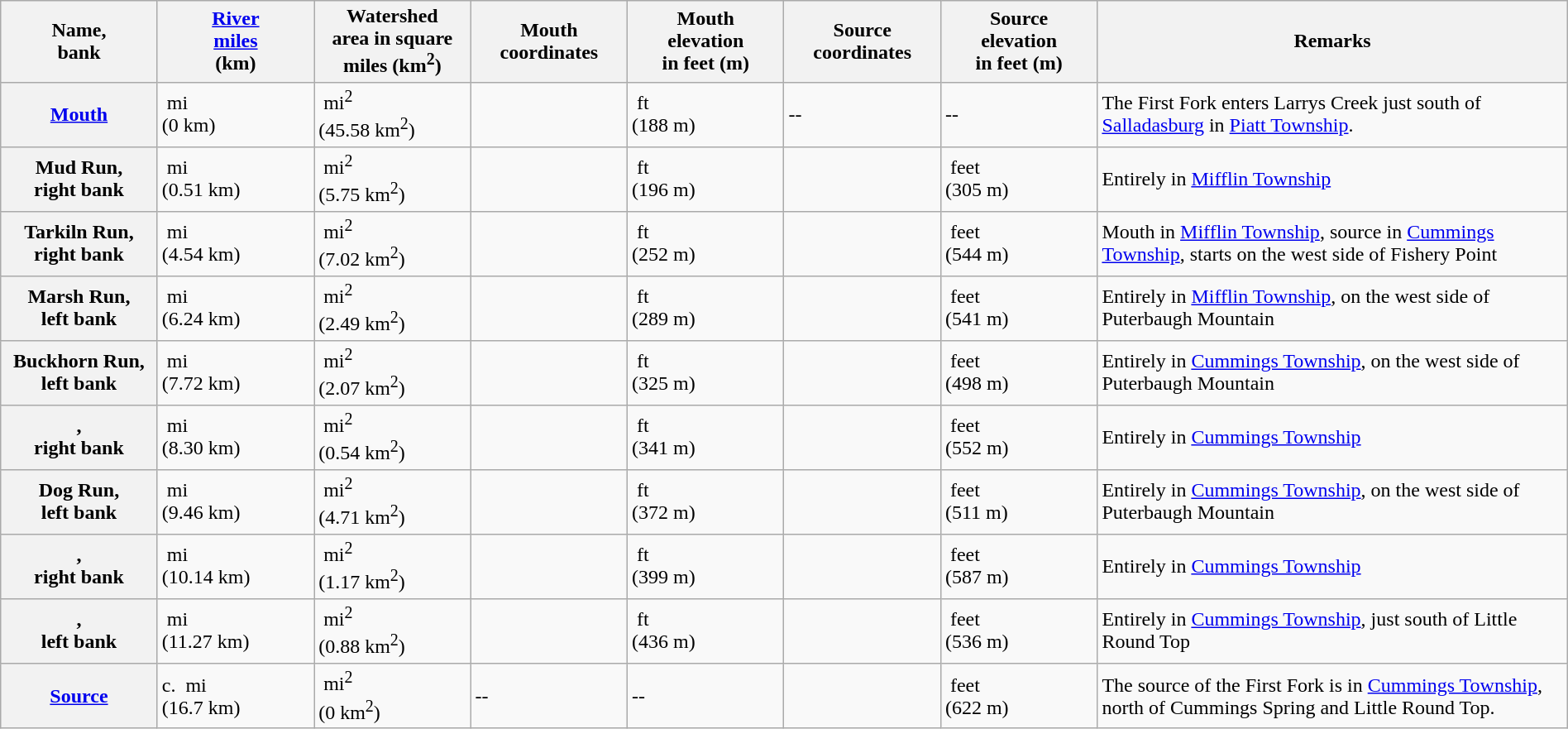<table class="wikitable sortable" style="width:100%">
<tr>
<th width=10% scope="col">Name,<br> bank</th>
<th width=10% scope="col"><a href='#'>River<br> miles</a><br> (km)</th>
<th width=10% scope="col">Watershed<br>area in square<br> miles (km<sup>2</sup>)</th>
<th width=10% scope="col">Mouth<br> coordinates</th>
<th width=10% scope="col">Mouth<br> elevation<br> in feet (m)</th>
<th width=10% scope="col">Source<br> coordinates</th>
<th width=10% scope="col">Source<br> elevation<br> in feet (m)</th>
<th width=30% class="unsortable" scope="col">Remarks</th>
</tr>
<tr ->
<th scope="row"><a href='#'>Mouth</a></th>
<td> mi<br> (0 km)</td>
<td> mi<sup>2</sup><br> (45.58 km<sup>2</sup>)</td>
<td></td>
<td> ft<br> (188 m)</td>
<td>--</td>
<td>--</td>
<td>The First Fork enters Larrys Creek just south of <a href='#'>Salladasburg</a> in <a href='#'>Piatt Township</a>.</td>
</tr>
<tr ->
<th scope="row">Mud Run,<br>right bank</th>
<td> mi<br> (0.51 km)</td>
<td> mi<sup>2</sup><br> (5.75 km<sup>2</sup>)</td>
<td></td>
<td> ft<br> (196 m)</td>
<td></td>
<td> feet<br>(305 m)</td>
<td>Entirely in <a href='#'>Mifflin Township</a></td>
</tr>
<tr ->
<th scope="row">Tarkiln Run,<br>right bank</th>
<td> mi<br> (4.54 km)</td>
<td> mi<sup>2</sup><br> (7.02 km<sup>2</sup>)</td>
<td></td>
<td> ft<br> (252 m)</td>
<td></td>
<td> feet<br>(544 m)</td>
<td>Mouth in <a href='#'>Mifflin Township</a>, source in <a href='#'>Cummings Township</a>, starts on the west side of Fishery Point</td>
</tr>
<tr ->
<th scope="row">Marsh Run,<br>left bank</th>
<td> mi<br> (6.24 km)</td>
<td> mi<sup>2</sup><br> (2.49 km<sup>2</sup>)</td>
<td></td>
<td> ft<br> (289 m)</td>
<td></td>
<td> feet<br>(541 m)</td>
<td>Entirely in <a href='#'>Mifflin Township</a>, on the west side of Puterbaugh Mountain</td>
</tr>
<tr ->
<th scope="row">Buckhorn Run,<br>left bank</th>
<td> mi<br> (7.72 km)</td>
<td> mi<sup>2</sup><br> (2.07 km<sup>2</sup>)</td>
<td></td>
<td> ft<br> (325 m)</td>
<td></td>
<td> feet<br>(498 m)</td>
<td>Entirely in <a href='#'>Cummings Township</a>, on the west side of Puterbaugh Mountain</td>
</tr>
<tr ->
<th scope="row">,<br>right bank</th>
<td> mi<br> (8.30 km)</td>
<td> mi<sup>2</sup><br> (0.54 km<sup>2</sup>)</td>
<td></td>
<td> ft<br> (341 m)</td>
<td></td>
<td> feet<br>(552 m)</td>
<td>Entirely in <a href='#'>Cummings Township</a></td>
</tr>
<tr ->
<th scope="row">Dog Run,<br>left bank</th>
<td> mi<br> (9.46 km)</td>
<td> mi<sup>2</sup><br> (4.71 km<sup>2</sup>)</td>
<td></td>
<td> ft<br> (372 m)</td>
<td></td>
<td> feet<br>(511 m)</td>
<td>Entirely in <a href='#'>Cummings Township</a>, on the west side of Puterbaugh Mountain</td>
</tr>
<tr ->
<th scope="row">,<br>right bank</th>
<td> mi<br> (10.14 km)</td>
<td> mi<sup>2</sup><br> (1.17 km<sup>2</sup>)</td>
<td></td>
<td> ft<br> (399 m)</td>
<td></td>
<td> feet<br>(587 m)</td>
<td>Entirely in <a href='#'>Cummings Township</a></td>
</tr>
<tr ->
<th scope="row">,<br>left bank</th>
<td> mi<br> (11.27 km)</td>
<td> mi<sup>2</sup><br> (0.88 km<sup>2</sup>)</td>
<td></td>
<td> ft<br> (436 m)</td>
<td></td>
<td> feet<br>(536 m)</td>
<td>Entirely in <a href='#'>Cummings Township</a>, just south of Little Round Top</td>
</tr>
<tr ->
<th scope="row"><a href='#'>Source</a></th>
<td>c.  mi<br> (16.7 km)</td>
<td> mi<sup>2</sup><br> (0 km<sup>2</sup>)</td>
<td>--</td>
<td>--</td>
<td></td>
<td> feet<br>(622 m)</td>
<td>The source of the First Fork is in <a href='#'>Cummings Township</a>, north of Cummings Spring and Little Round Top.</td>
</tr>
</table>
